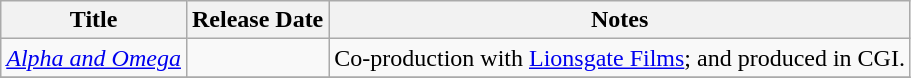<table class="wikitable sortable">
<tr>
<th>Title</th>
<th>Release Date</th>
<th>Notes</th>
</tr>
<tr>
<td><em><a href='#'>Alpha and Omega</a></em></td>
<td></td>
<td>Co-production with <a href='#'>Lionsgate Films</a>; and produced in CGI.</td>
</tr>
<tr>
</tr>
</table>
